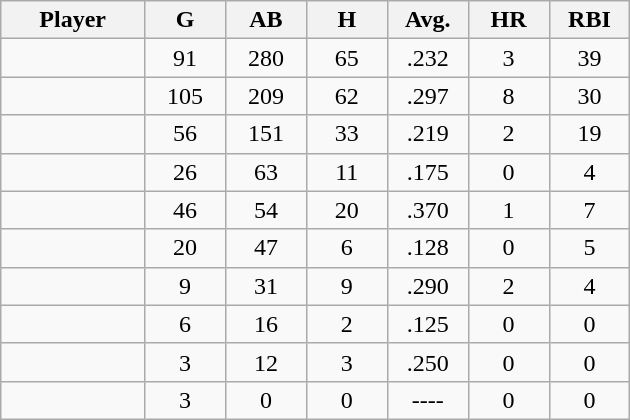<table class="wikitable sortable">
<tr>
<th bgcolor="#DDDDFF" width="16%">Player</th>
<th bgcolor="#DDDDFF" width="9%">G</th>
<th bgcolor="#DDDDFF" width="9%">AB</th>
<th bgcolor="#DDDDFF" width="9%">H</th>
<th bgcolor="#DDDDFF" width="9%">Avg.</th>
<th bgcolor="#DDDDFF" width="9%">HR</th>
<th bgcolor="#DDDDFF" width="9%">RBI</th>
</tr>
<tr align="center">
<td></td>
<td>91</td>
<td>280</td>
<td>65</td>
<td>.232</td>
<td>3</td>
<td>39</td>
</tr>
<tr align="center">
<td></td>
<td>105</td>
<td>209</td>
<td>62</td>
<td>.297</td>
<td>8</td>
<td>30</td>
</tr>
<tr align="center">
<td></td>
<td>56</td>
<td>151</td>
<td>33</td>
<td>.219</td>
<td>2</td>
<td>19</td>
</tr>
<tr align="center">
<td></td>
<td>26</td>
<td>63</td>
<td>11</td>
<td>.175</td>
<td>0</td>
<td>4</td>
</tr>
<tr align="center">
<td></td>
<td>46</td>
<td>54</td>
<td>20</td>
<td>.370</td>
<td>1</td>
<td>7</td>
</tr>
<tr align="center">
<td></td>
<td>20</td>
<td>47</td>
<td>6</td>
<td>.128</td>
<td>0</td>
<td>5</td>
</tr>
<tr align="center">
<td></td>
<td>9</td>
<td>31</td>
<td>9</td>
<td>.290</td>
<td>2</td>
<td>4</td>
</tr>
<tr align="center">
<td></td>
<td>6</td>
<td>16</td>
<td>2</td>
<td>.125</td>
<td>0</td>
<td>0</td>
</tr>
<tr align="center">
<td></td>
<td>3</td>
<td>12</td>
<td>3</td>
<td>.250</td>
<td>0</td>
<td>0</td>
</tr>
<tr align="center">
<td></td>
<td>3</td>
<td>0</td>
<td>0</td>
<td>----</td>
<td>0</td>
<td>0</td>
</tr>
</table>
